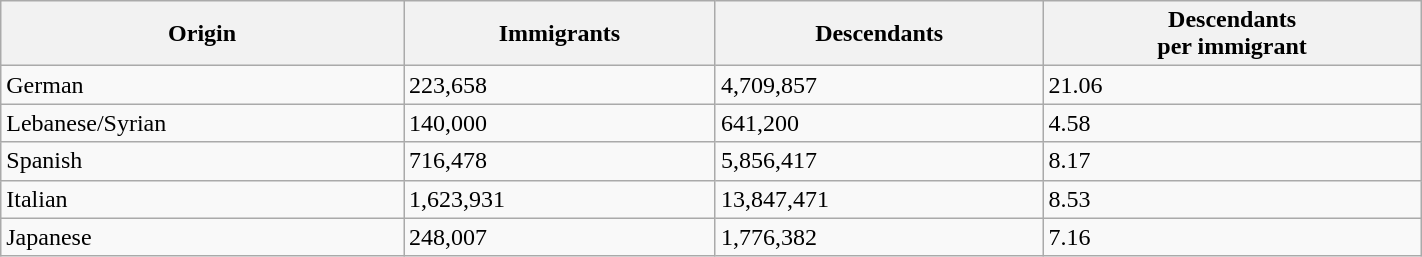<table class="wikitable" style="float:left;" width=75%>
<tr>
<th>Origin</th>
<th>Immigrants</th>
<th>Descendants</th>
<th>Descendants<br> per immigrant</th>
</tr>
<tr>
<td> German</td>
<td>223,658</td>
<td>4,709,857</td>
<td>21.06</td>
</tr>
<tr>
<td> Lebanese/Syrian</td>
<td>140,000</td>
<td>641,200</td>
<td>4.58</td>
</tr>
<tr>
<td> Spanish</td>
<td>716,478</td>
<td>5,856,417</td>
<td>8.17</td>
</tr>
<tr>
<td> Italian</td>
<td>1,623,931</td>
<td>13,847,471</td>
<td>8.53</td>
</tr>
<tr>
<td> Japanese</td>
<td>248,007</td>
<td>1,776,382</td>
<td>7.16</td>
</tr>
</table>
